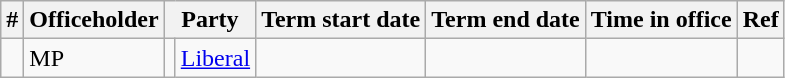<table class='wikitable sortable'>
<tr>
<th>#</th>
<th>Officeholder</th>
<th colspan="2">Party</th>
<th>Term start date</th>
<th>Term end date</th>
<th>Time in office</th>
<th class="unsortable">Ref</th>
</tr>
<tr>
<td align=center></td>
<td> MP</td>
<td></td>
<td><a href='#'>Liberal</a></td>
<td align=center></td>
<td align=center></td>
<td align=right></td>
<td></td>
</tr>
</table>
